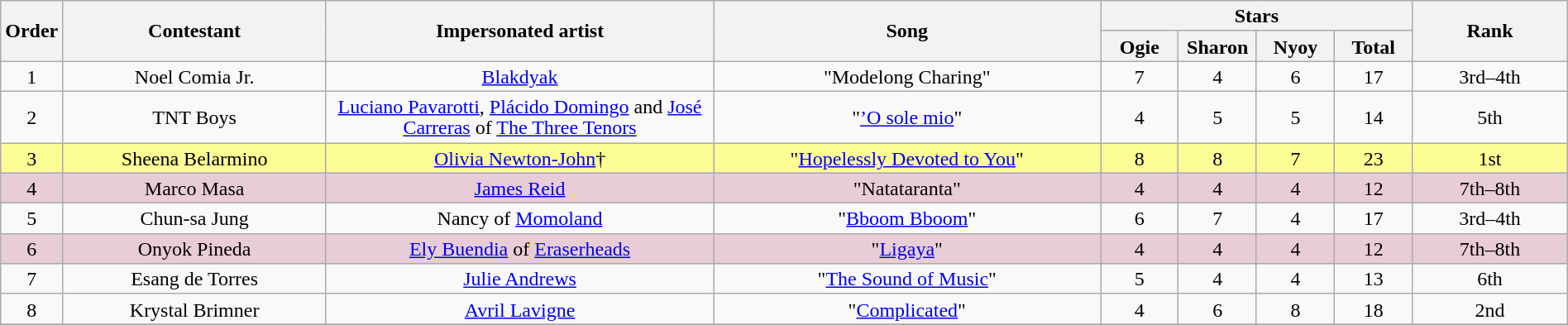<table class="wikitable" style="text-align:center; line-height:17px; width:100%;">
<tr>
<th rowspan="2" style="width:03%;">Order</th>
<th rowspan="2" style="width:17%;">Contestant</th>
<th rowspan="2" style="width:25%;">Impersonated artist</th>
<th rowspan="2" style="width:25%;">Song</th>
<th colspan="4" style="width:20%;">Stars</th>
<th rowspan="2" style="width:10%;">Rank</th>
</tr>
<tr>
<th style="width:05%;">Ogie</th>
<th style="width:05%;">Sharon</th>
<th style="width:05%;">Nyoy</th>
<th style="width:05%;">Total</th>
</tr>
<tr>
<td>1</td>
<td>Noel Comia Jr.</td>
<td><a href='#'>Blakdyak</a></td>
<td>"Modelong Charing"</td>
<td>7</td>
<td>4</td>
<td>6</td>
<td>17</td>
<td>3rd–4th</td>
</tr>
<tr>
<td>2</td>
<td>TNT Boys</td>
<td><a href='#'>Luciano Pavarotti</a>, <a href='#'>Plácido Domingo</a> and <a href='#'>José Carreras</a> of <a href='#'>The Three Tenors</a></td>
<td>"<a href='#'>’O sole mio</a>"</td>
<td>4</td>
<td>5</td>
<td>5</td>
<td>14</td>
<td>5th</td>
</tr>
<tr bgcolor=#FDFD96>
<td>3</td>
<td>Sheena Belarmino</td>
<td><a href='#'>Olivia Newton-John</a>†</td>
<td>"<a href='#'>Hopelessly Devoted to You</a>"</td>
<td>8</td>
<td>8</td>
<td>7</td>
<td>23</td>
<td>1st</td>
</tr>
<tr bgcolor=#E8CCD7>
<td>4</td>
<td>Marco Masa</td>
<td><a href='#'>James Reid</a></td>
<td>"Natataranta"</td>
<td>4</td>
<td>4</td>
<td>4</td>
<td>12</td>
<td>7th–8th</td>
</tr>
<tr>
<td>5</td>
<td>Chun-sa Jung</td>
<td>Nancy of <a href='#'>Momoland</a></td>
<td>"<a href='#'>Bboom Bboom</a>"</td>
<td>6</td>
<td>7</td>
<td>4</td>
<td>17</td>
<td>3rd–4th</td>
</tr>
<tr bgcolor=#E8CCD7>
<td>6</td>
<td>Onyok Pineda</td>
<td><a href='#'>Ely Buendia</a> of <a href='#'>Eraserheads</a></td>
<td>"<a href='#'>Ligaya</a>"</td>
<td>4</td>
<td>4</td>
<td>4</td>
<td>12</td>
<td>7th–8th</td>
</tr>
<tr>
<td>7</td>
<td>Esang de Torres</td>
<td><a href='#'>Julie Andrews</a></td>
<td>"<a href='#'>The Sound of Music</a>"</td>
<td>5</td>
<td>4</td>
<td>4</td>
<td>13</td>
<td>6th</td>
</tr>
<tr>
<td>8</td>
<td>Krystal Brimner</td>
<td><a href='#'>Avril Lavigne</a></td>
<td>"<a href='#'>Complicated</a>"</td>
<td>4</td>
<td>6</td>
<td>8</td>
<td>18</td>
<td>2nd</td>
</tr>
<tr>
</tr>
</table>
